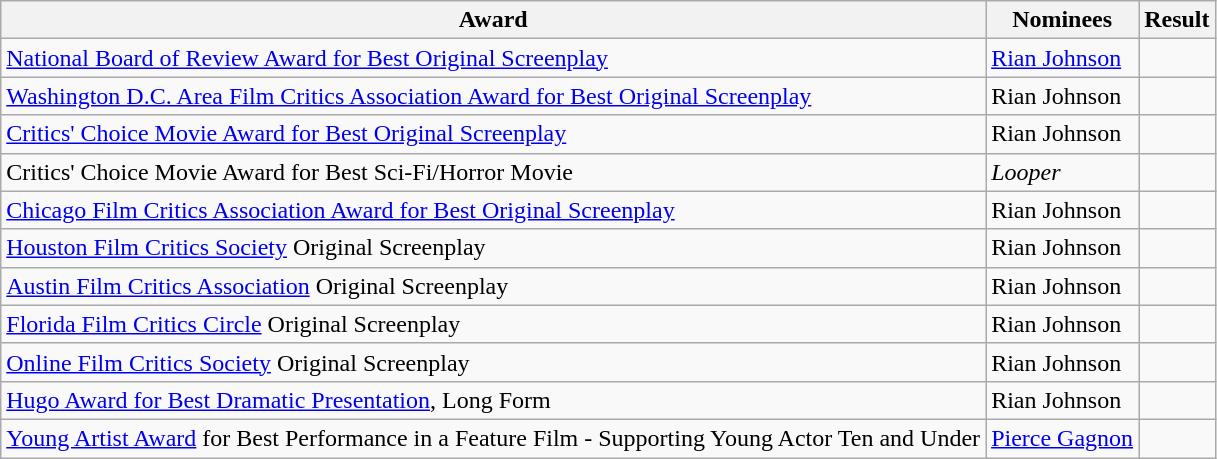<table class="wikitable sortable">
<tr>
<th>Award</th>
<th>Nominees</th>
<th>Result</th>
</tr>
<tr>
<td><a href='#'>National Board of Review Award for Best Original Screenplay</a></td>
<td><a href='#'>Rian Johnson</a></td>
<td></td>
</tr>
<tr>
<td><a href='#'>Washington D.C. Area Film Critics Association Award for Best Original Screenplay</a></td>
<td>Rian Johnson</td>
<td></td>
</tr>
<tr>
<td><a href='#'>Critics' Choice Movie Award for Best Original Screenplay</a></td>
<td>Rian Johnson</td>
<td></td>
</tr>
<tr>
<td>Critics' Choice Movie Award for Best Sci-Fi/Horror Movie </td>
<td><em>Looper</em></td>
<td></td>
</tr>
<tr>
<td><a href='#'>Chicago Film Critics Association Award for Best Original Screenplay</a></td>
<td>Rian Johnson</td>
<td></td>
</tr>
<tr>
<td><a href='#'>Houston Film Critics Society</a> Original Screenplay</td>
<td>Rian Johnson</td>
<td></td>
</tr>
<tr>
<td><a href='#'>Austin Film Critics Association</a> Original Screenplay</td>
<td>Rian Johnson</td>
<td></td>
</tr>
<tr>
<td><a href='#'>Florida Film Critics Circle</a> Original Screenplay</td>
<td>Rian Johnson</td>
<td></td>
</tr>
<tr>
<td><a href='#'>Online Film Critics Society</a> Original Screenplay</td>
<td>Rian Johnson</td>
<td></td>
</tr>
<tr>
<td><a href='#'>Hugo Award for Best Dramatic Presentation</a>, Long Form</td>
<td>Rian Johnson</td>
<td></td>
</tr>
<tr>
<td><a href='#'>Young Artist Award</a> for Best Performance in a Feature Film - Supporting Young Actor Ten and Under</td>
<td><a href='#'>Pierce Gagnon</a></td>
<td></td>
</tr>
</table>
